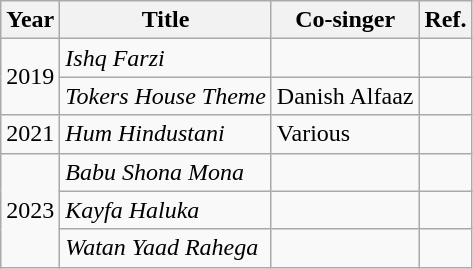<table class="wikitable sortable">
<tr>
<th>Year</th>
<th>Title</th>
<th>Co-singer</th>
<th>Ref.</th>
</tr>
<tr>
<td rowspan="2">2019</td>
<td><em>Ishq Farzi</em></td>
<td></td>
<td></td>
</tr>
<tr>
<td><em>Tokers House Theme</em></td>
<td>Danish Alfaaz</td>
<td></td>
</tr>
<tr>
<td>2021</td>
<td><em>Hum Hindustani</em></td>
<td>Various</td>
<td></td>
</tr>
<tr>
<td rowspan="3">2023</td>
<td><em>Babu Shona Mona</em></td>
<td></td>
<td></td>
</tr>
<tr>
<td><em>Kayfa Haluka</em></td>
<td></td>
<td></td>
</tr>
<tr>
<td><em>Watan Yaad Rahega</em></td>
<td></td>
<td></td>
</tr>
</table>
